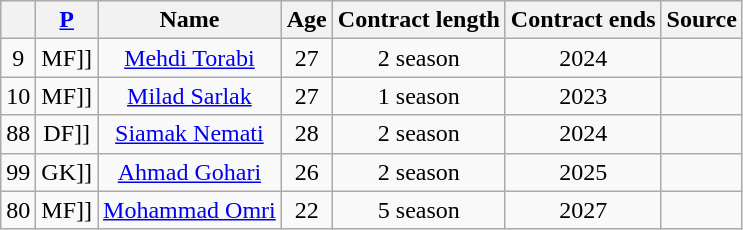<table class="wikitable sortable " style="text-align:center">
<tr>
<th></th>
<th><a href='#'>P</a></th>
<th>Name</th>
<th>Age</th>
<th>Contract length</th>
<th>Contract ends</th>
<th>Source</th>
</tr>
<tr>
<td>9</td>
<td [[>MF]]</td>
<td><a href='#'>Mehdi Torabi</a></td>
<td>27</td>
<td>2 season</td>
<td>2024</td>
<td></td>
</tr>
<tr>
<td>10</td>
<td [[>MF]]</td>
<td><a href='#'>Milad Sarlak</a></td>
<td>27</td>
<td>1 season</td>
<td>2023</td>
<td></td>
</tr>
<tr>
<td>88</td>
<td [[>DF]]</td>
<td><a href='#'>Siamak Nemati</a></td>
<td>28</td>
<td>2 season</td>
<td>2024</td>
<td></td>
</tr>
<tr>
<td>99</td>
<td [[>GK]]</td>
<td><a href='#'>Ahmad Gohari</a></td>
<td>26</td>
<td>2 season</td>
<td>2025</td>
<td></td>
</tr>
<tr>
<td>80</td>
<td [[>MF]]</td>
<td><a href='#'>Mohammad Omri</a></td>
<td>22</td>
<td>5 season</td>
<td>2027</td>
<td></td>
</tr>
</table>
